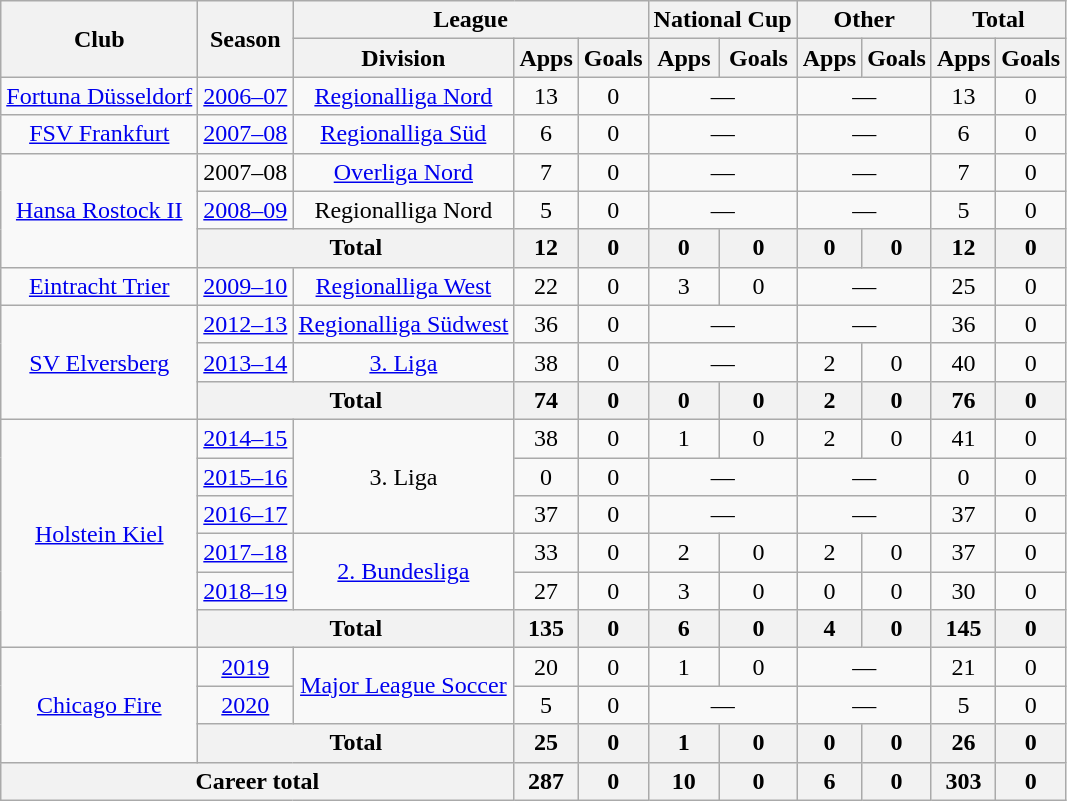<table class="wikitable" style="text-align:center">
<tr>
<th rowspan="2">Club</th>
<th rowspan="2">Season</th>
<th colspan="3">League</th>
<th colspan="2">National Cup</th>
<th colspan="2">Other</th>
<th colspan="2">Total</th>
</tr>
<tr>
<th>Division</th>
<th>Apps</th>
<th>Goals</th>
<th>Apps</th>
<th>Goals</th>
<th>Apps</th>
<th>Goals</th>
<th>Apps</th>
<th>Goals</th>
</tr>
<tr>
<td><a href='#'>Fortuna Düsseldorf</a></td>
<td><a href='#'>2006–07</a></td>
<td><a href='#'>Regionalliga Nord</a></td>
<td>13</td>
<td>0</td>
<td colspan="2">—</td>
<td colspan="2">—</td>
<td>13</td>
<td>0</td>
</tr>
<tr>
<td><a href='#'>FSV Frankfurt</a></td>
<td><a href='#'>2007–08</a></td>
<td><a href='#'>Regionalliga Süd</a></td>
<td>6</td>
<td>0</td>
<td colspan="2">—</td>
<td colspan="2">—</td>
<td>6</td>
<td>0</td>
</tr>
<tr>
<td rowspan="3"><a href='#'>Hansa Rostock II</a></td>
<td>2007–08</td>
<td><a href='#'>Overliga Nord</a></td>
<td>7</td>
<td>0</td>
<td colspan="2">—</td>
<td colspan="2">—</td>
<td>7</td>
<td>0</td>
</tr>
<tr>
<td><a href='#'>2008–09</a></td>
<td>Regionalliga Nord</td>
<td>5</td>
<td>0</td>
<td colspan="2">—</td>
<td colspan="2">—</td>
<td>5</td>
<td>0</td>
</tr>
<tr>
<th colspan="2">Total</th>
<th>12</th>
<th>0</th>
<th>0</th>
<th>0</th>
<th>0</th>
<th>0</th>
<th>12</th>
<th>0</th>
</tr>
<tr>
<td><a href='#'>Eintracht Trier</a></td>
<td><a href='#'>2009–10</a></td>
<td><a href='#'>Regionalliga West</a></td>
<td>22</td>
<td>0</td>
<td>3</td>
<td>0</td>
<td colspan="2">—</td>
<td>25</td>
<td>0</td>
</tr>
<tr>
<td rowspan="3"><a href='#'>SV Elversberg</a></td>
<td><a href='#'>2012–13</a></td>
<td><a href='#'>Regionalliga Südwest</a></td>
<td>36</td>
<td>0</td>
<td colspan="2">—</td>
<td colspan="2">—</td>
<td>36</td>
<td>0</td>
</tr>
<tr>
<td><a href='#'>2013–14</a></td>
<td><a href='#'>3. Liga</a></td>
<td>38</td>
<td>0</td>
<td colspan="2">—</td>
<td>2</td>
<td>0</td>
<td>40</td>
<td>0</td>
</tr>
<tr>
<th colspan="2">Total</th>
<th>74</th>
<th>0</th>
<th>0</th>
<th>0</th>
<th>2</th>
<th>0</th>
<th>76</th>
<th>0</th>
</tr>
<tr>
<td rowspan="6"><a href='#'>Holstein Kiel</a></td>
<td><a href='#'>2014–15</a></td>
<td rowspan="3">3. Liga</td>
<td>38</td>
<td>0</td>
<td>1</td>
<td>0</td>
<td>2</td>
<td>0</td>
<td>41</td>
<td>0</td>
</tr>
<tr>
<td><a href='#'>2015–16</a></td>
<td>0</td>
<td>0</td>
<td colspan="2">—</td>
<td colspan="2">—</td>
<td>0</td>
<td>0</td>
</tr>
<tr>
<td><a href='#'>2016–17</a></td>
<td>37</td>
<td>0</td>
<td colspan="2">—</td>
<td colspan="2">—</td>
<td>37</td>
<td>0</td>
</tr>
<tr>
<td><a href='#'>2017–18</a></td>
<td rowspan="2"><a href='#'>2. Bundesliga</a></td>
<td>33</td>
<td>0</td>
<td>2</td>
<td>0</td>
<td>2</td>
<td>0</td>
<td>37</td>
<td>0</td>
</tr>
<tr>
<td><a href='#'>2018–19</a></td>
<td>27</td>
<td>0</td>
<td>3</td>
<td>0</td>
<td>0</td>
<td>0</td>
<td>30</td>
<td>0</td>
</tr>
<tr>
<th colspan="2">Total</th>
<th>135</th>
<th>0</th>
<th>6</th>
<th>0</th>
<th>4</th>
<th>0</th>
<th>145</th>
<th>0</th>
</tr>
<tr>
<td rowspan="3"><a href='#'>Chicago Fire</a></td>
<td><a href='#'>2019</a></td>
<td rowspan="2"><a href='#'>Major League Soccer</a></td>
<td>20</td>
<td>0</td>
<td>1</td>
<td>0</td>
<td colspan="2">—</td>
<td>21</td>
<td>0</td>
</tr>
<tr>
<td><a href='#'>2020</a></td>
<td>5</td>
<td>0</td>
<td colspan="2">—</td>
<td colspan="2">—</td>
<td>5</td>
<td>0</td>
</tr>
<tr>
<th colspan="2">Total</th>
<th>25</th>
<th>0</th>
<th>1</th>
<th>0</th>
<th>0</th>
<th>0</th>
<th>26</th>
<th>0</th>
</tr>
<tr>
<th colspan="3">Career total</th>
<th>287</th>
<th>0</th>
<th>10</th>
<th>0</th>
<th>6</th>
<th>0</th>
<th>303</th>
<th>0</th>
</tr>
</table>
